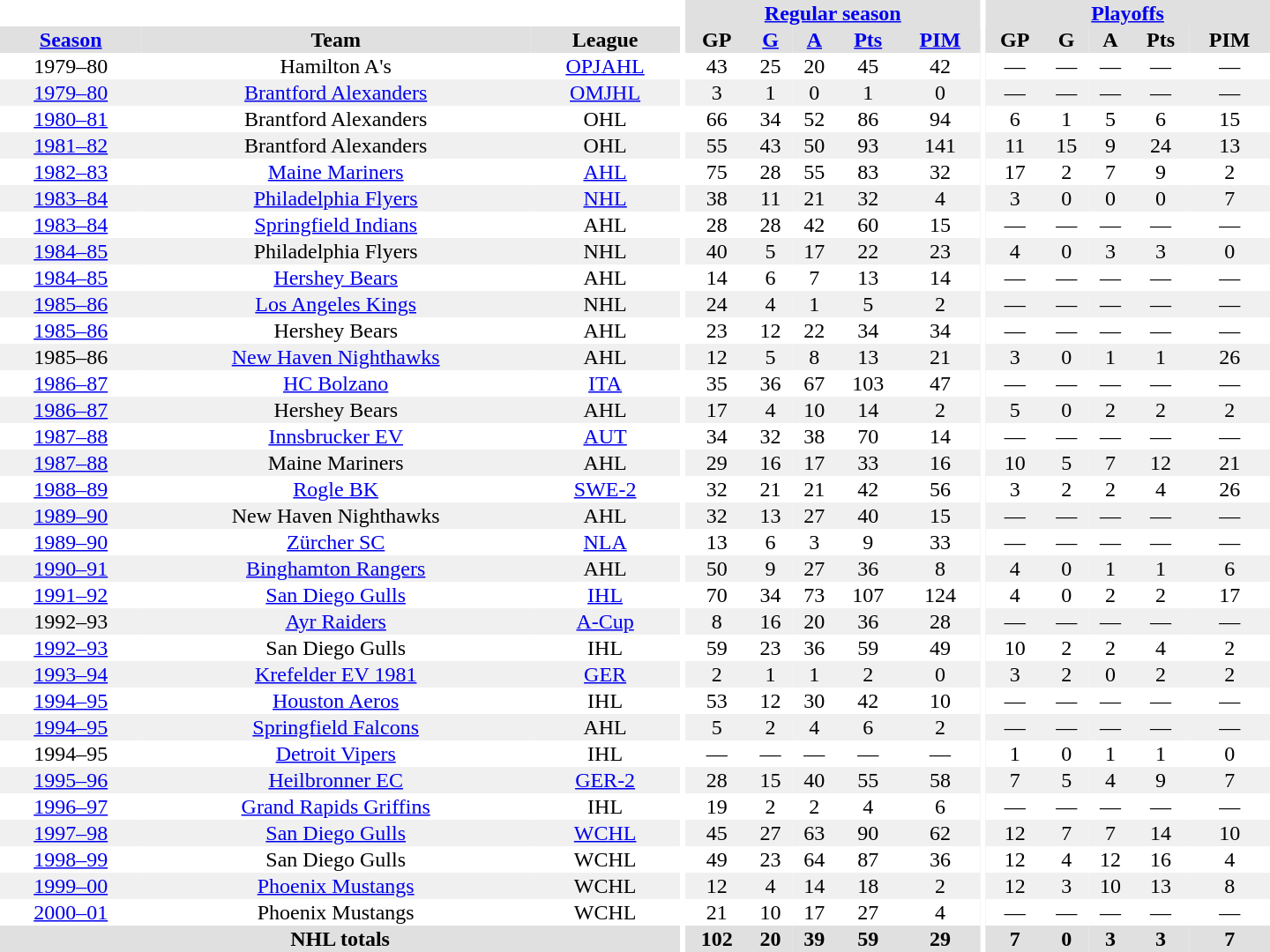<table border="0" cellpadding="1" cellspacing="0" style="text-align:center; width:60em">
<tr bgcolor="#e0e0e0">
<th colspan="3" bgcolor="#ffffff"></th>
<th rowspan="100" bgcolor="#ffffff"></th>
<th colspan="5"><a href='#'>Regular season</a></th>
<th rowspan="100" bgcolor="#ffffff"></th>
<th colspan="5"><a href='#'>Playoffs</a></th>
</tr>
<tr bgcolor="#e0e0e0">
<th><a href='#'>Season</a></th>
<th>Team</th>
<th>League</th>
<th>GP</th>
<th><a href='#'>G</a></th>
<th><a href='#'>A</a></th>
<th><a href='#'>Pts</a></th>
<th><a href='#'>PIM</a></th>
<th>GP</th>
<th>G</th>
<th>A</th>
<th>Pts</th>
<th>PIM</th>
</tr>
<tr>
<td>1979–80</td>
<td>Hamilton A's</td>
<td><a href='#'>OPJAHL</a></td>
<td>43</td>
<td>25</td>
<td>20</td>
<td>45</td>
<td>42</td>
<td>—</td>
<td>—</td>
<td>—</td>
<td>—</td>
<td>—</td>
</tr>
<tr bgcolor="#f0f0f0">
<td><a href='#'>1979–80</a></td>
<td><a href='#'>Brantford Alexanders</a></td>
<td><a href='#'>OMJHL</a></td>
<td>3</td>
<td>1</td>
<td>0</td>
<td>1</td>
<td>0</td>
<td>—</td>
<td>—</td>
<td>—</td>
<td>—</td>
<td>—</td>
</tr>
<tr>
<td><a href='#'>1980–81</a></td>
<td>Brantford Alexanders</td>
<td>OHL</td>
<td>66</td>
<td>34</td>
<td>52</td>
<td>86</td>
<td>94</td>
<td>6</td>
<td>1</td>
<td>5</td>
<td>6</td>
<td>15</td>
</tr>
<tr bgcolor="#f0f0f0">
<td><a href='#'>1981–82</a></td>
<td>Brantford Alexanders</td>
<td>OHL</td>
<td>55</td>
<td>43</td>
<td>50</td>
<td>93</td>
<td>141</td>
<td>11</td>
<td>15</td>
<td>9</td>
<td>24</td>
<td>13</td>
</tr>
<tr>
<td><a href='#'>1982–83</a></td>
<td><a href='#'>Maine Mariners</a></td>
<td><a href='#'>AHL</a></td>
<td>75</td>
<td>28</td>
<td>55</td>
<td>83</td>
<td>32</td>
<td>17</td>
<td>2</td>
<td>7</td>
<td>9</td>
<td>2</td>
</tr>
<tr bgcolor="#f0f0f0">
<td><a href='#'>1983–84</a></td>
<td><a href='#'>Philadelphia Flyers</a></td>
<td><a href='#'>NHL</a></td>
<td>38</td>
<td>11</td>
<td>21</td>
<td>32</td>
<td>4</td>
<td>3</td>
<td>0</td>
<td>0</td>
<td>0</td>
<td>7</td>
</tr>
<tr>
<td><a href='#'>1983–84</a></td>
<td><a href='#'>Springfield Indians</a></td>
<td>AHL</td>
<td>28</td>
<td>28</td>
<td>42</td>
<td>60</td>
<td>15</td>
<td>—</td>
<td>—</td>
<td>—</td>
<td>—</td>
<td>—</td>
</tr>
<tr bgcolor="#f0f0f0">
<td><a href='#'>1984–85</a></td>
<td>Philadelphia Flyers</td>
<td>NHL</td>
<td>40</td>
<td>5</td>
<td>17</td>
<td>22</td>
<td>23</td>
<td>4</td>
<td>0</td>
<td>3</td>
<td>3</td>
<td>0</td>
</tr>
<tr>
<td><a href='#'>1984–85</a></td>
<td><a href='#'>Hershey Bears</a></td>
<td>AHL</td>
<td>14</td>
<td>6</td>
<td>7</td>
<td>13</td>
<td>14</td>
<td>—</td>
<td>—</td>
<td>—</td>
<td>—</td>
<td>—</td>
</tr>
<tr bgcolor="#f0f0f0">
<td><a href='#'>1985–86</a></td>
<td><a href='#'>Los Angeles Kings</a></td>
<td>NHL</td>
<td>24</td>
<td>4</td>
<td>1</td>
<td>5</td>
<td>2</td>
<td>—</td>
<td>—</td>
<td>—</td>
<td>—</td>
<td>—</td>
</tr>
<tr>
<td><a href='#'>1985–86</a></td>
<td>Hershey Bears</td>
<td>AHL</td>
<td>23</td>
<td>12</td>
<td>22</td>
<td>34</td>
<td>34</td>
<td>—</td>
<td>—</td>
<td>—</td>
<td>—</td>
<td>—</td>
</tr>
<tr bgcolor="#f0f0f0">
<td>1985–86</td>
<td><a href='#'>New Haven Nighthawks</a></td>
<td>AHL</td>
<td>12</td>
<td>5</td>
<td>8</td>
<td>13</td>
<td>21</td>
<td>3</td>
<td>0</td>
<td>1</td>
<td>1</td>
<td>26</td>
</tr>
<tr>
<td><a href='#'>1986–87</a></td>
<td><a href='#'>HC Bolzano</a></td>
<td><a href='#'>ITA</a></td>
<td>35</td>
<td>36</td>
<td>67</td>
<td>103</td>
<td>47</td>
<td>—</td>
<td>—</td>
<td>—</td>
<td>—</td>
<td>—</td>
</tr>
<tr bgcolor="#f0f0f0">
<td><a href='#'>1986–87</a></td>
<td>Hershey Bears</td>
<td>AHL</td>
<td>17</td>
<td>4</td>
<td>10</td>
<td>14</td>
<td>2</td>
<td>5</td>
<td>0</td>
<td>2</td>
<td>2</td>
<td>2</td>
</tr>
<tr>
<td><a href='#'>1987–88</a></td>
<td><a href='#'>Innsbrucker EV</a></td>
<td><a href='#'>AUT</a></td>
<td>34</td>
<td>32</td>
<td>38</td>
<td>70</td>
<td>14</td>
<td>—</td>
<td>—</td>
<td>—</td>
<td>—</td>
<td>—</td>
</tr>
<tr bgcolor="#f0f0f0">
<td><a href='#'>1987–88</a></td>
<td>Maine Mariners</td>
<td>AHL</td>
<td>29</td>
<td>16</td>
<td>17</td>
<td>33</td>
<td>16</td>
<td>10</td>
<td>5</td>
<td>7</td>
<td>12</td>
<td>21</td>
</tr>
<tr>
<td><a href='#'>1988–89</a></td>
<td><a href='#'>Rogle BK</a></td>
<td><a href='#'>SWE-2</a></td>
<td>32</td>
<td>21</td>
<td>21</td>
<td>42</td>
<td>56</td>
<td>3</td>
<td>2</td>
<td>2</td>
<td>4</td>
<td>26</td>
</tr>
<tr bgcolor="#f0f0f0">
<td><a href='#'>1989–90</a></td>
<td>New Haven Nighthawks</td>
<td>AHL</td>
<td>32</td>
<td>13</td>
<td>27</td>
<td>40</td>
<td>15</td>
<td>—</td>
<td>—</td>
<td>—</td>
<td>—</td>
<td>—</td>
</tr>
<tr>
<td><a href='#'>1989–90</a></td>
<td><a href='#'>Zürcher SC</a></td>
<td><a href='#'>NLA</a></td>
<td>13</td>
<td>6</td>
<td>3</td>
<td>9</td>
<td>33</td>
<td>—</td>
<td>—</td>
<td>—</td>
<td>—</td>
<td>—</td>
</tr>
<tr bgcolor="#f0f0f0">
<td><a href='#'>1990–91</a></td>
<td><a href='#'>Binghamton Rangers</a></td>
<td>AHL</td>
<td>50</td>
<td>9</td>
<td>27</td>
<td>36</td>
<td>8</td>
<td>4</td>
<td>0</td>
<td>1</td>
<td>1</td>
<td>6</td>
</tr>
<tr>
<td><a href='#'>1991–92</a></td>
<td><a href='#'>San Diego Gulls</a></td>
<td><a href='#'>IHL</a></td>
<td>70</td>
<td>34</td>
<td>73</td>
<td>107</td>
<td>124</td>
<td>4</td>
<td>0</td>
<td>2</td>
<td>2</td>
<td>17</td>
</tr>
<tr bgcolor="#f0f0f0">
<td>1992–93</td>
<td><a href='#'>Ayr Raiders</a></td>
<td><a href='#'>A-Cup</a></td>
<td>8</td>
<td>16</td>
<td>20</td>
<td>36</td>
<td>28</td>
<td>—</td>
<td>—</td>
<td>—</td>
<td>—</td>
<td>—</td>
</tr>
<tr>
<td><a href='#'>1992–93</a></td>
<td>San Diego Gulls</td>
<td>IHL</td>
<td>59</td>
<td>23</td>
<td>36</td>
<td>59</td>
<td>49</td>
<td>10</td>
<td>2</td>
<td>2</td>
<td>4</td>
<td>2</td>
</tr>
<tr bgcolor="#f0f0f0">
<td><a href='#'>1993–94</a></td>
<td><a href='#'>Krefelder EV 1981</a></td>
<td><a href='#'>GER</a></td>
<td>2</td>
<td>1</td>
<td>1</td>
<td>2</td>
<td>0</td>
<td>3</td>
<td>2</td>
<td>0</td>
<td>2</td>
<td>2</td>
</tr>
<tr>
<td><a href='#'>1994–95</a></td>
<td><a href='#'>Houston Aeros</a></td>
<td>IHL</td>
<td>53</td>
<td>12</td>
<td>30</td>
<td>42</td>
<td>10</td>
<td>—</td>
<td>—</td>
<td>—</td>
<td>—</td>
<td>—</td>
</tr>
<tr bgcolor="#f0f0f0">
<td><a href='#'>1994–95</a></td>
<td><a href='#'>Springfield Falcons</a></td>
<td>AHL</td>
<td>5</td>
<td>2</td>
<td>4</td>
<td>6</td>
<td>2</td>
<td>—</td>
<td>—</td>
<td>—</td>
<td>—</td>
<td>—</td>
</tr>
<tr>
<td>1994–95</td>
<td><a href='#'>Detroit Vipers</a></td>
<td>IHL</td>
<td>—</td>
<td>—</td>
<td>—</td>
<td>—</td>
<td>—</td>
<td>1</td>
<td>0</td>
<td>1</td>
<td>1</td>
<td>0</td>
</tr>
<tr bgcolor="#f0f0f0">
<td><a href='#'>1995–96</a></td>
<td><a href='#'>Heilbronner EC</a></td>
<td><a href='#'>GER-2</a></td>
<td>28</td>
<td>15</td>
<td>40</td>
<td>55</td>
<td>58</td>
<td>7</td>
<td>5</td>
<td>4</td>
<td>9</td>
<td>7</td>
</tr>
<tr>
<td><a href='#'>1996–97</a></td>
<td><a href='#'>Grand Rapids Griffins</a></td>
<td>IHL</td>
<td>19</td>
<td>2</td>
<td>2</td>
<td>4</td>
<td>6</td>
<td>—</td>
<td>—</td>
<td>—</td>
<td>—</td>
<td>—</td>
</tr>
<tr bgcolor="#f0f0f0">
<td><a href='#'>1997–98</a></td>
<td><a href='#'>San Diego Gulls</a></td>
<td><a href='#'>WCHL</a></td>
<td>45</td>
<td>27</td>
<td>63</td>
<td>90</td>
<td>62</td>
<td>12</td>
<td>7</td>
<td>7</td>
<td>14</td>
<td>10</td>
</tr>
<tr>
<td><a href='#'>1998–99</a></td>
<td>San Diego Gulls</td>
<td>WCHL</td>
<td>49</td>
<td>23</td>
<td>64</td>
<td>87</td>
<td>36</td>
<td>12</td>
<td>4</td>
<td>12</td>
<td>16</td>
<td>4</td>
</tr>
<tr bgcolor="#f0f0f0">
<td><a href='#'>1999–00</a></td>
<td><a href='#'>Phoenix Mustangs</a></td>
<td>WCHL</td>
<td>12</td>
<td>4</td>
<td>14</td>
<td>18</td>
<td>2</td>
<td>12</td>
<td>3</td>
<td>10</td>
<td>13</td>
<td>8</td>
</tr>
<tr>
<td><a href='#'>2000–01</a></td>
<td>Phoenix Mustangs</td>
<td>WCHL</td>
<td>21</td>
<td>10</td>
<td>17</td>
<td>27</td>
<td>4</td>
<td>—</td>
<td>—</td>
<td>—</td>
<td>—</td>
<td>—</td>
</tr>
<tr bgcolor="#e0e0e0">
<th colspan="3">NHL totals</th>
<th>102</th>
<th>20</th>
<th>39</th>
<th>59</th>
<th>29</th>
<th>7</th>
<th>0</th>
<th>3</th>
<th>3</th>
<th>7</th>
</tr>
</table>
